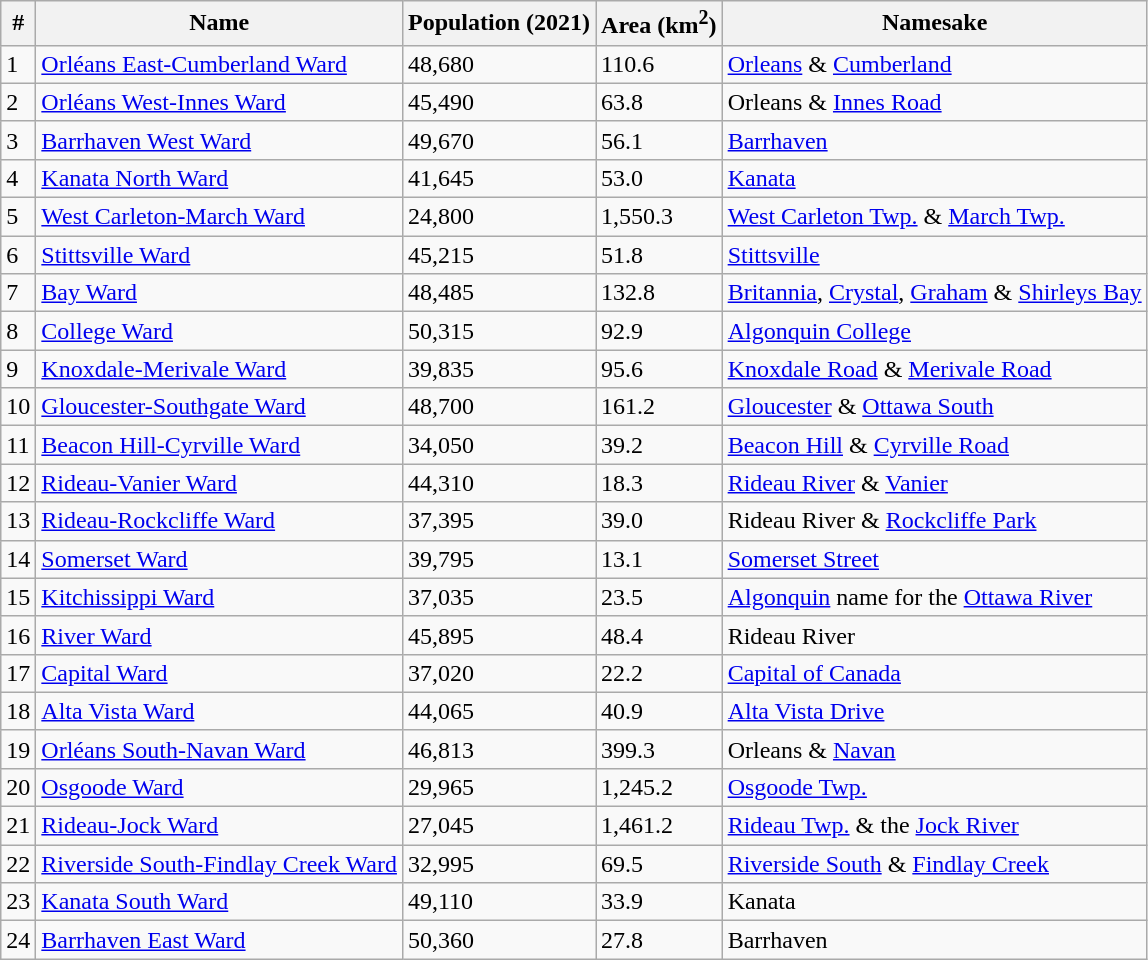<table class="wikitable sortable" align="center">
<tr>
<th>#</th>
<th>Name</th>
<th>Population (2021)</th>
<th>Area (km<sup>2</sup>)</th>
<th>Namesake</th>
</tr>
<tr>
<td>1</td>
<td><a href='#'>Orléans East-Cumberland Ward</a></td>
<td>48,680</td>
<td>110.6</td>
<td><a href='#'>Orleans</a> & <a href='#'>Cumberland</a></td>
</tr>
<tr>
<td>2</td>
<td><a href='#'>Orléans West-Innes Ward</a></td>
<td>45,490</td>
<td>63.8</td>
<td>Orleans & <a href='#'>Innes Road</a></td>
</tr>
<tr>
<td>3</td>
<td><a href='#'>Barrhaven West Ward</a></td>
<td>49,670</td>
<td>56.1</td>
<td><a href='#'>Barrhaven</a></td>
</tr>
<tr>
<td>4</td>
<td><a href='#'>Kanata North Ward</a></td>
<td>41,645</td>
<td>53.0</td>
<td><a href='#'>Kanata</a></td>
</tr>
<tr>
<td>5</td>
<td><a href='#'>West Carleton-March Ward</a></td>
<td>24,800</td>
<td>1,550.3</td>
<td><a href='#'>West Carleton Twp.</a> & <a href='#'>March Twp.</a></td>
</tr>
<tr>
<td>6</td>
<td><a href='#'>Stittsville Ward</a></td>
<td>45,215</td>
<td>51.8</td>
<td><a href='#'>Stittsville</a></td>
</tr>
<tr>
<td>7</td>
<td><a href='#'>Bay Ward</a></td>
<td>48,485</td>
<td>132.8</td>
<td><a href='#'>Britannia</a>, <a href='#'>Crystal</a>, <a href='#'>Graham</a> & <a href='#'>Shirleys Bay</a></td>
</tr>
<tr>
<td>8</td>
<td><a href='#'>College Ward</a></td>
<td>50,315</td>
<td>92.9</td>
<td><a href='#'>Algonquin College</a></td>
</tr>
<tr>
<td>9</td>
<td><a href='#'>Knoxdale-Merivale Ward</a></td>
<td>39,835</td>
<td>95.6</td>
<td><a href='#'>Knoxdale Road</a> & <a href='#'>Merivale Road</a></td>
</tr>
<tr>
<td>10</td>
<td><a href='#'>Gloucester-Southgate Ward</a></td>
<td>48,700</td>
<td>161.2</td>
<td><a href='#'>Gloucester</a> & <a href='#'>Ottawa South</a></td>
</tr>
<tr>
<td>11</td>
<td><a href='#'>Beacon Hill-Cyrville Ward</a></td>
<td>34,050</td>
<td>39.2</td>
<td><a href='#'>Beacon Hill</a> & <a href='#'>Cyrville Road</a></td>
</tr>
<tr>
<td>12</td>
<td><a href='#'>Rideau-Vanier Ward</a></td>
<td>44,310</td>
<td>18.3</td>
<td><a href='#'>Rideau River</a> & <a href='#'>Vanier</a></td>
</tr>
<tr>
<td>13</td>
<td><a href='#'>Rideau-Rockcliffe Ward</a></td>
<td>37,395</td>
<td>39.0</td>
<td>Rideau River & <a href='#'>Rockcliffe Park</a></td>
</tr>
<tr>
<td>14</td>
<td><a href='#'>Somerset Ward</a></td>
<td>39,795</td>
<td>13.1</td>
<td><a href='#'>Somerset Street</a></td>
</tr>
<tr>
<td>15</td>
<td><a href='#'>Kitchissippi Ward</a></td>
<td>37,035</td>
<td>23.5</td>
<td><a href='#'>Algonquin</a> name for the <a href='#'>Ottawa River</a></td>
</tr>
<tr>
<td>16</td>
<td><a href='#'>River Ward</a></td>
<td>45,895</td>
<td>48.4</td>
<td>Rideau River</td>
</tr>
<tr>
<td>17</td>
<td><a href='#'>Capital Ward</a></td>
<td>37,020</td>
<td>22.2</td>
<td><a href='#'>Capital of Canada</a></td>
</tr>
<tr>
<td>18</td>
<td><a href='#'>Alta Vista Ward</a></td>
<td>44,065</td>
<td>40.9</td>
<td><a href='#'>Alta Vista Drive</a></td>
</tr>
<tr>
<td>19</td>
<td><a href='#'>Orléans South-Navan Ward</a></td>
<td>46,813</td>
<td>399.3</td>
<td>Orleans & <a href='#'>Navan</a></td>
</tr>
<tr>
<td>20</td>
<td><a href='#'>Osgoode Ward</a></td>
<td>29,965</td>
<td>1,245.2</td>
<td><a href='#'>Osgoode Twp.</a></td>
</tr>
<tr>
<td>21</td>
<td><a href='#'>Rideau-Jock Ward</a></td>
<td>27,045</td>
<td>1,461.2</td>
<td><a href='#'>Rideau Twp.</a> & the <a href='#'>Jock River</a></td>
</tr>
<tr>
<td>22</td>
<td><a href='#'>Riverside South-Findlay Creek Ward</a></td>
<td>32,995</td>
<td>69.5</td>
<td><a href='#'>Riverside South</a> & <a href='#'>Findlay Creek</a></td>
</tr>
<tr>
<td>23</td>
<td><a href='#'>Kanata South Ward</a></td>
<td>49,110</td>
<td>33.9</td>
<td>Kanata</td>
</tr>
<tr>
<td>24</td>
<td><a href='#'>Barrhaven East Ward</a></td>
<td>50,360</td>
<td>27.8</td>
<td>Barrhaven</td>
</tr>
</table>
